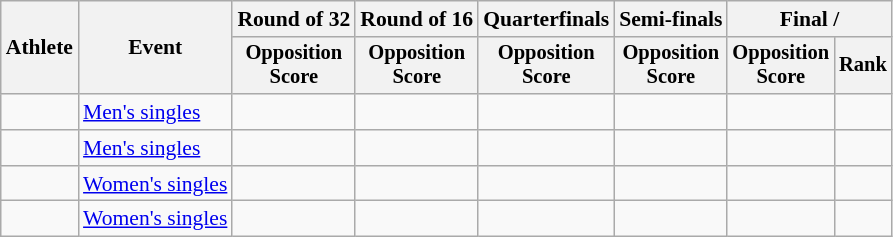<table class="wikitable" style="font-size:90%">
<tr>
<th rowspan=2>Athlete</th>
<th rowspan=2>Event</th>
<th>Round of 32</th>
<th>Round of 16</th>
<th>Quarterfinals</th>
<th>Semi-finals</th>
<th colspan=2>Final / </th>
</tr>
<tr style="font-size:95%">
<th>Opposition<br>Score</th>
<th>Opposition<br>Score</th>
<th>Opposition<br>Score</th>
<th>Opposition<br>Score</th>
<th>Opposition<br>Score</th>
<th>Rank</th>
</tr>
<tr align=center>
<td align=left></td>
<td align=left><a href='#'>Men's singles</a></td>
<td></td>
<td></td>
<td></td>
<td></td>
<td></td>
<td></td>
</tr>
<tr align=center>
<td align=left></td>
<td align=left><a href='#'>Men's singles</a></td>
<td></td>
<td></td>
<td></td>
<td></td>
<td></td>
<td></td>
</tr>
<tr align=center>
<td align=left></td>
<td align=left><a href='#'>Women's singles</a></td>
<td></td>
<td></td>
<td></td>
<td></td>
<td></td>
<td></td>
</tr>
<tr align=center>
<td align=left></td>
<td align=left><a href='#'>Women's singles</a></td>
<td></td>
<td></td>
<td></td>
<td></td>
<td></td>
<td></td>
</tr>
</table>
